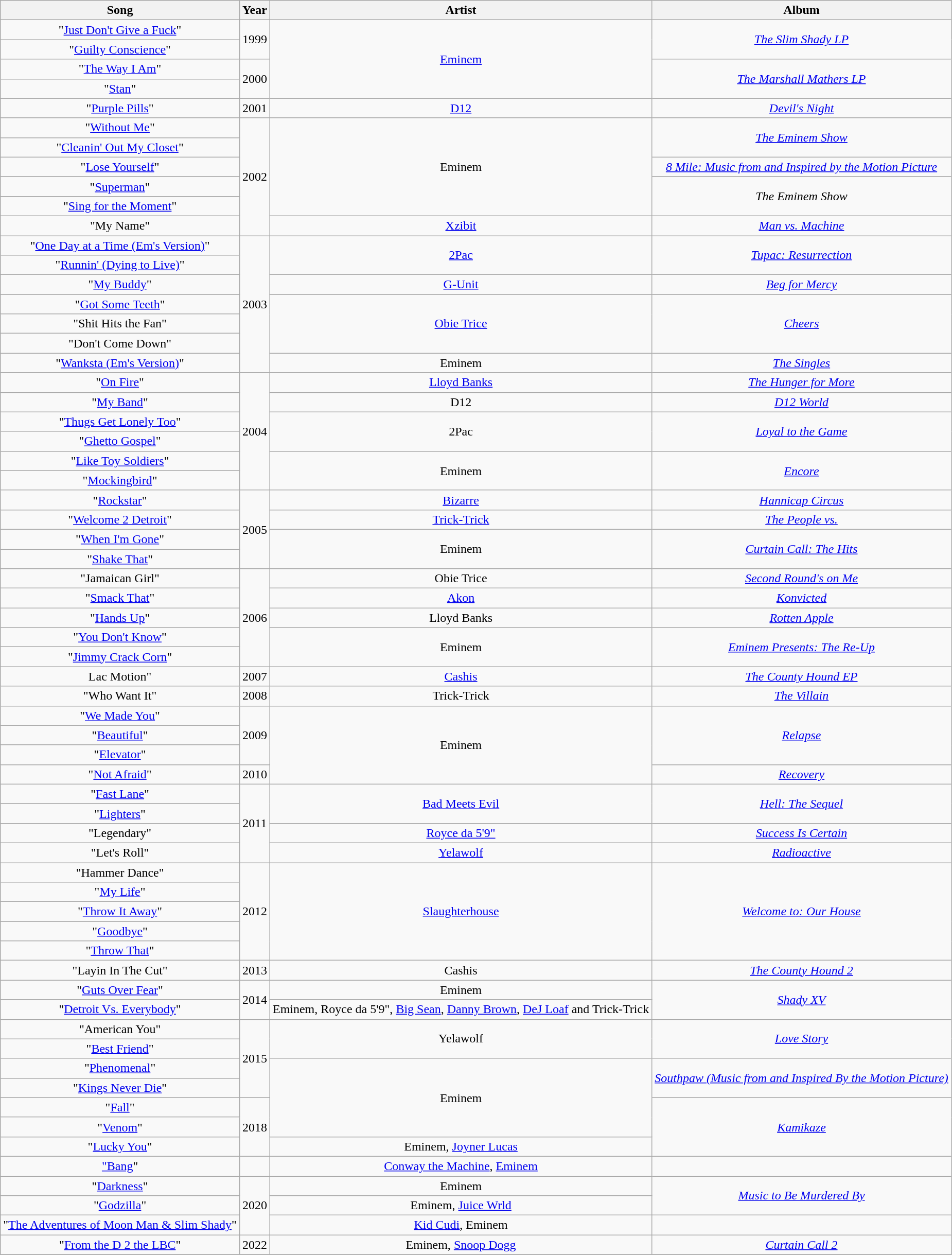<table class="wikitable plainrowheaders" style="text-align:center;">
<tr>
<th rowspan="1">Song</th>
<th rowspan="1">Year</th>
<th rowspan="1">Artist</th>
<th rowspan="1">Album</th>
</tr>
<tr>
<td>"<a href='#'>Just Don't Give a Fuck</a>"</td>
<td rowspan="2">1999</td>
<td rowspan="4"><a href='#'>Eminem</a></td>
<td rowspan="2"><em><a href='#'>The Slim Shady LP</a></em></td>
</tr>
<tr>
<td>"<a href='#'>Guilty Conscience</a>"</td>
</tr>
<tr>
<td>"<a href='#'>The Way I Am</a>"</td>
<td rowspan="2">2000</td>
<td rowspan="2"><em><a href='#'>The Marshall Mathers LP</a></em></td>
</tr>
<tr>
<td>"<a href='#'>Stan</a>"</td>
</tr>
<tr>
<td>"<a href='#'>Purple Pills</a>"</td>
<td>2001</td>
<td><a href='#'>D12</a></td>
<td><em><a href='#'>Devil's Night</a></em></td>
</tr>
<tr>
<td>"<a href='#'>Without Me</a>"</td>
<td rowspan="6">2002</td>
<td rowspan="5">Eminem</td>
<td rowspan="2"><em><a href='#'>The Eminem Show</a></em></td>
</tr>
<tr>
<td>"<a href='#'>Cleanin' Out My Closet</a>"</td>
</tr>
<tr>
<td>"<a href='#'>Lose Yourself</a>"</td>
<td><em><a href='#'>8 Mile: Music from and Inspired by the Motion Picture</a></em></td>
</tr>
<tr>
<td>"<a href='#'>Superman</a>"</td>
<td rowspan="2"><em>The Eminem Show</em></td>
</tr>
<tr>
<td>"<a href='#'>Sing for the Moment</a>"</td>
</tr>
<tr>
<td>"My Name"</td>
<td><a href='#'>Xzibit</a></td>
<td><em><a href='#'>Man vs. Machine</a></em></td>
</tr>
<tr>
<td>"<a href='#'>One Day at a Time (Em's Version)</a>"</td>
<td rowspan="7">2003</td>
<td rowspan="2"><a href='#'>2Pac</a></td>
<td rowspan="2"><em><a href='#'>Tupac: Resurrection</a></em></td>
</tr>
<tr>
<td>"<a href='#'>Runnin' (Dying to Live)</a>"</td>
</tr>
<tr>
<td>"<a href='#'>My Buddy</a>"</td>
<td><a href='#'>G-Unit</a></td>
<td><em><a href='#'>Beg for Mercy</a></em></td>
</tr>
<tr>
<td>"<a href='#'>Got Some Teeth</a>"</td>
<td rowspan="3"><a href='#'>Obie Trice</a></td>
<td rowspan="3"><em><a href='#'>Cheers</a></em></td>
</tr>
<tr>
<td>"Shit Hits the Fan"</td>
</tr>
<tr>
<td>"Don't Come Down"</td>
</tr>
<tr>
<td>"<a href='#'>Wanksta (Em's Version)</a>"</td>
<td>Eminem</td>
<td><em><a href='#'>The Singles</a></em></td>
</tr>
<tr>
<td>"<a href='#'>On Fire</a>"</td>
<td rowspan="6">2004</td>
<td><a href='#'>Lloyd Banks</a></td>
<td><em><a href='#'>The Hunger for More</a></em></td>
</tr>
<tr>
<td>"<a href='#'>My Band</a>"</td>
<td>D12</td>
<td><em><a href='#'>D12 World</a></em></td>
</tr>
<tr>
<td>"<a href='#'>Thugs Get Lonely Too</a>"</td>
<td rowspan="2">2Pac</td>
<td rowspan="2"><em><a href='#'>Loyal to the Game</a></em></td>
</tr>
<tr>
<td>"<a href='#'>Ghetto Gospel</a>"</td>
</tr>
<tr>
<td>"<a href='#'>Like Toy Soldiers</a>"</td>
<td rowspan="2">Eminem</td>
<td rowspan="2"><em><a href='#'>Encore</a></em></td>
</tr>
<tr>
<td>"<a href='#'>Mockingbird</a>"</td>
</tr>
<tr>
<td>"<a href='#'>Rockstar</a>"</td>
<td rowspan="4">2005</td>
<td><a href='#'>Bizarre</a></td>
<td><em><a href='#'>Hannicap Circus</a></em></td>
</tr>
<tr>
<td>"<a href='#'>Welcome 2 Detroit</a>"</td>
<td><a href='#'>Trick-Trick</a></td>
<td><em><a href='#'>The People vs.</a></em></td>
</tr>
<tr>
<td>"<a href='#'>When I'm Gone</a>"</td>
<td rowspan="2">Eminem</td>
<td rowspan="2"><em><a href='#'>Curtain Call: The Hits</a></em></td>
</tr>
<tr>
<td>"<a href='#'>Shake That</a>"</td>
</tr>
<tr>
<td>"Jamaican Girl"</td>
<td rowspan="5">2006</td>
<td>Obie Trice</td>
<td><em><a href='#'>Second Round's on Me</a></em></td>
</tr>
<tr>
<td>"<a href='#'>Smack That</a>"</td>
<td><a href='#'>Akon</a></td>
<td><em><a href='#'>Konvicted</a></em></td>
</tr>
<tr>
<td>"<a href='#'>Hands Up</a>"</td>
<td>Lloyd Banks</td>
<td><em><a href='#'>Rotten Apple</a></em></td>
</tr>
<tr>
<td>"<a href='#'>You Don't Know</a>"</td>
<td rowspan="2">Eminem</td>
<td rowspan="2"><em><a href='#'>Eminem Presents: The Re-Up</a></em></td>
</tr>
<tr>
<td>"<a href='#'>Jimmy Crack Corn</a>"</td>
</tr>
<tr>
<td>Lac Motion"</td>
<td>2007</td>
<td><a href='#'>Cashis</a></td>
<td><em><a href='#'>The County Hound EP</a></em></td>
</tr>
<tr>
<td>"Who Want It"</td>
<td>2008</td>
<td>Trick-Trick</td>
<td><em><a href='#'>The Villain</a></em></td>
</tr>
<tr>
<td>"<a href='#'>We Made You</a>"</td>
<td rowspan="3">2009</td>
<td rowspan="4">Eminem</td>
<td rowspan="3"><em><a href='#'>Relapse</a></em></td>
</tr>
<tr>
<td>"<a href='#'>Beautiful</a>"</td>
</tr>
<tr>
<td>"<a href='#'>Elevator</a>"</td>
</tr>
<tr>
<td>"<a href='#'>Not Afraid</a>"</td>
<td>2010</td>
<td><em><a href='#'>Recovery</a></em></td>
</tr>
<tr>
<td>"<a href='#'>Fast Lane</a>"</td>
<td rowspan="4">2011</td>
<td rowspan="2"><a href='#'>Bad Meets Evil</a></td>
<td rowspan="2"><em><a href='#'>Hell: The Sequel</a></em></td>
</tr>
<tr>
<td>"<a href='#'>Lighters</a>"</td>
</tr>
<tr>
<td>"Legendary"</td>
<td><a href='#'>Royce da 5'9"</a></td>
<td><em><a href='#'>Success Is Certain</a></em></td>
</tr>
<tr>
<td>"Let's Roll"</td>
<td><a href='#'>Yelawolf</a></td>
<td><em><a href='#'>Radioactive</a></em></td>
</tr>
<tr>
<td>"Hammer Dance"</td>
<td rowspan="5">2012</td>
<td rowspan="5"><a href='#'>Slaughterhouse</a></td>
<td rowspan="5"><em><a href='#'>Welcome to: Our House</a></em></td>
</tr>
<tr>
<td>"<a href='#'>My Life</a>"</td>
</tr>
<tr>
<td>"<a href='#'>Throw It Away</a>"</td>
</tr>
<tr>
<td>"<a href='#'>Goodbye</a>"</td>
</tr>
<tr>
<td>"<a href='#'>Throw That</a>"</td>
</tr>
<tr>
<td>"Layin In The Cut"</td>
<td>2013</td>
<td>Cashis</td>
<td><em><a href='#'>The County Hound 2</a></em></td>
</tr>
<tr>
<td>"<a href='#'>Guts Over Fear</a>"</td>
<td rowspan="2">2014</td>
<td>Eminem</td>
<td rowspan="2"><em><a href='#'>Shady XV</a></em></td>
</tr>
<tr>
<td>"<a href='#'>Detroit Vs. Everybody</a>"</td>
<td>Eminem, Royce da 5'9", <a href='#'>Big Sean</a>, <a href='#'>Danny Brown</a>, <a href='#'>DeJ Loaf</a> and Trick-Trick</td>
</tr>
<tr>
<td>"American You"</td>
<td rowspan="4">2015</td>
<td rowspan="2">Yelawolf</td>
<td rowspan="2"><em><a href='#'>Love Story</a></em></td>
</tr>
<tr>
<td>"<a href='#'>Best Friend</a>"</td>
</tr>
<tr>
<td>"<a href='#'>Phenomenal</a>"</td>
<td rowspan="4">Eminem</td>
<td rowspan="2"><em><a href='#'>Southpaw (Music from and Inspired By the Motion Picture)</a></em></td>
</tr>
<tr>
<td>"<a href='#'>Kings Never Die</a>"</td>
</tr>
<tr>
<td>"<a href='#'>Fall</a>"</td>
<td rowspan="3">2018</td>
<td rowspan="3"><em><a href='#'>Kamikaze</a></em></td>
</tr>
<tr>
<td>"<a href='#'>Venom</a>"</td>
</tr>
<tr>
<td>"<a href='#'>Lucky You</a>"</td>
<td>Eminem, <a href='#'>Joyner Lucas</a></td>
</tr>
<tr>
<td><a href='#'>"Bang</a>"</td>
<td></td>
<td><a href='#'>Conway the Machine</a>, <a href='#'>Eminem</a></td>
<td></td>
</tr>
<tr>
<td>"<a href='#'>Darkness</a>"</td>
<td rowspan="3">2020</td>
<td>Eminem</td>
<td rowspan="2"><em><a href='#'>Music to Be Murdered By</a></em></td>
</tr>
<tr>
<td>"<a href='#'>Godzilla</a>"</td>
<td>Eminem, <a href='#'>Juice Wrld</a></td>
</tr>
<tr>
<td>"<a href='#'>The Adventures of Moon Man & Slim Shady</a>"</td>
<td><a href='#'>Kid Cudi</a>, Eminem</td>
<td></td>
</tr>
<tr>
<td>"<a href='#'>From the D 2 the LBC</a>"</td>
<td rowspan="1">2022</td>
<td>Eminem, <a href='#'>Snoop Dogg</a></td>
<td><em><a href='#'>Curtain Call 2</a></em></td>
</tr>
<tr>
</tr>
</table>
